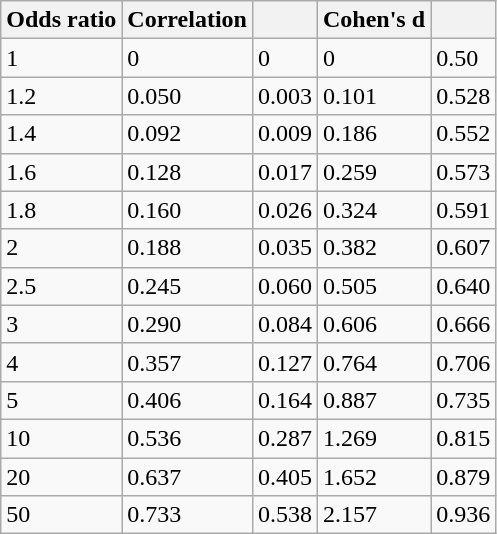<table class="wikitable">
<tr>
<th>Odds ratio</th>
<th>Correlation</th>
<th></th>
<th>Cohen's d</th>
<th></th>
</tr>
<tr>
<td>1</td>
<td>0</td>
<td>0</td>
<td>0</td>
<td>0.50</td>
</tr>
<tr>
<td>1.2</td>
<td>0.050</td>
<td>0.003</td>
<td>0.101</td>
<td>0.528</td>
</tr>
<tr>
<td>1.4</td>
<td>0.092</td>
<td>0.009</td>
<td>0.186</td>
<td>0.552</td>
</tr>
<tr>
<td>1.6</td>
<td>0.128</td>
<td>0.017</td>
<td>0.259</td>
<td>0.573</td>
</tr>
<tr>
<td>1.8</td>
<td>0.160</td>
<td>0.026</td>
<td>0.324</td>
<td>0.591</td>
</tr>
<tr>
<td>2</td>
<td>0.188</td>
<td>0.035</td>
<td>0.382</td>
<td>0.607</td>
</tr>
<tr>
<td>2.5</td>
<td>0.245</td>
<td>0.060</td>
<td>0.505</td>
<td>0.640</td>
</tr>
<tr>
<td>3</td>
<td>0.290</td>
<td>0.084</td>
<td>0.606</td>
<td>0.666</td>
</tr>
<tr>
<td>4</td>
<td>0.357</td>
<td>0.127</td>
<td>0.764</td>
<td>0.706</td>
</tr>
<tr>
<td>5</td>
<td>0.406</td>
<td>0.164</td>
<td>0.887</td>
<td>0.735</td>
</tr>
<tr>
<td>10</td>
<td>0.536</td>
<td>0.287</td>
<td>1.269</td>
<td>0.815</td>
</tr>
<tr>
<td>20</td>
<td>0.637</td>
<td>0.405</td>
<td>1.652</td>
<td>0.879</td>
</tr>
<tr>
<td>50</td>
<td>0.733</td>
<td>0.538</td>
<td>2.157</td>
<td>0.936</td>
</tr>
</table>
